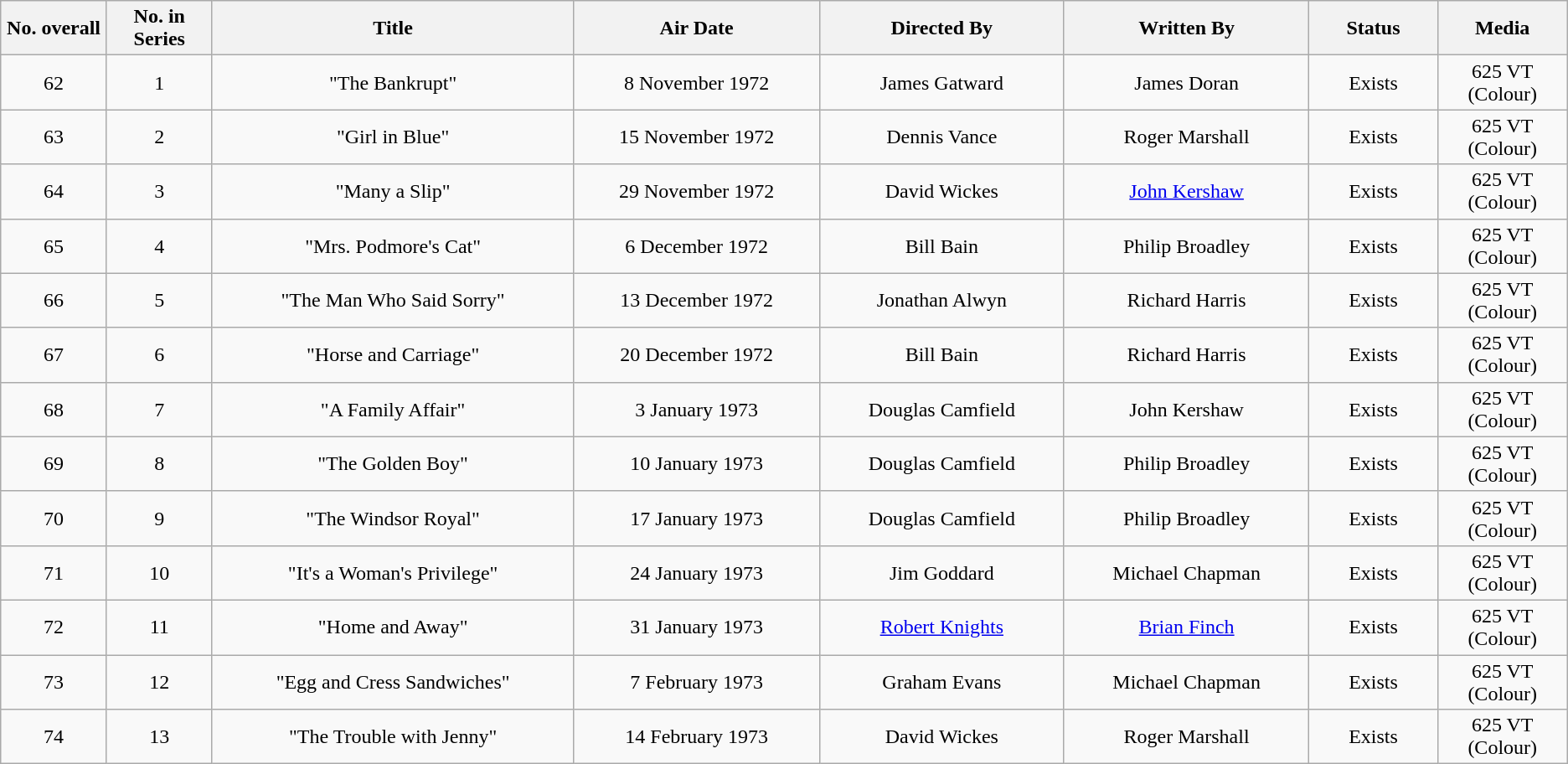<table class="wikitable" style="text-align: center">
<tr>
<th scope="col" style="width:80px;">No. overall</th>
<th scope="col" style="width:80px;">No. in Series</th>
<th scope="col" style="width:300px;">Title</th>
<th scope="col" style="width:200px;">Air Date</th>
<th scope="col" style="width:200px;">Directed By</th>
<th scope="col" style="width:200px;">Written By</th>
<th scope="col" style="width:100px;">Status</th>
<th scope="col" style="width:100px;">Media</th>
</tr>
<tr>
<td>62</td>
<td>1</td>
<td>"The Bankrupt"</td>
<td>8 November 1972</td>
<td>James Gatward</td>
<td>James Doran</td>
<td>Exists</td>
<td>625 VT (Colour)</td>
</tr>
<tr>
<td>63</td>
<td>2</td>
<td>"Girl in Blue"</td>
<td>15 November 1972</td>
<td>Dennis Vance</td>
<td>Roger Marshall</td>
<td>Exists</td>
<td>625 VT (Colour)</td>
</tr>
<tr>
<td>64</td>
<td>3</td>
<td>"Many a Slip"</td>
<td>29 November 1972</td>
<td>David Wickes</td>
<td><a href='#'>John Kershaw</a></td>
<td>Exists</td>
<td>625 VT (Colour)</td>
</tr>
<tr>
<td>65</td>
<td>4</td>
<td>"Mrs. Podmore's Cat"</td>
<td>6 December 1972</td>
<td>Bill Bain</td>
<td>Philip Broadley</td>
<td>Exists</td>
<td>625 VT (Colour)</td>
</tr>
<tr>
<td>66</td>
<td>5</td>
<td>"The Man Who Said Sorry"</td>
<td>13 December 1972</td>
<td>Jonathan Alwyn</td>
<td>Richard Harris</td>
<td>Exists</td>
<td>625 VT (Colour)</td>
</tr>
<tr>
<td>67</td>
<td>6</td>
<td>"Horse and Carriage"</td>
<td>20 December 1972</td>
<td>Bill Bain</td>
<td>Richard Harris</td>
<td>Exists</td>
<td>625 VT (Colour)</td>
</tr>
<tr>
<td>68</td>
<td>7</td>
<td>"A Family Affair"</td>
<td>3 January 1973</td>
<td>Douglas Camfield</td>
<td>John Kershaw</td>
<td>Exists</td>
<td>625 VT (Colour)</td>
</tr>
<tr>
<td>69</td>
<td>8</td>
<td>"The Golden Boy"</td>
<td>10 January 1973</td>
<td>Douglas Camfield</td>
<td>Philip Broadley</td>
<td>Exists</td>
<td>625 VT (Colour)</td>
</tr>
<tr>
<td>70</td>
<td>9</td>
<td>"The Windsor Royal"</td>
<td>17 January 1973</td>
<td>Douglas Camfield</td>
<td>Philip Broadley</td>
<td>Exists</td>
<td>625 VT (Colour)</td>
</tr>
<tr>
<td>71</td>
<td>10</td>
<td>"It's a Woman's Privilege"</td>
<td>24 January 1973</td>
<td>Jim Goddard</td>
<td>Michael Chapman</td>
<td>Exists</td>
<td>625 VT (Colour)</td>
</tr>
<tr>
<td>72</td>
<td>11</td>
<td>"Home and Away"</td>
<td>31 January 1973</td>
<td><a href='#'>Robert Knights</a></td>
<td><a href='#'>Brian Finch</a></td>
<td>Exists</td>
<td>625 VT (Colour)</td>
</tr>
<tr>
<td>73</td>
<td>12</td>
<td>"Egg and Cress Sandwiches"</td>
<td>7 February 1973</td>
<td>Graham Evans</td>
<td>Michael Chapman</td>
<td>Exists</td>
<td>625 VT (Colour)</td>
</tr>
<tr>
<td>74</td>
<td>13</td>
<td>"The Trouble with Jenny"</td>
<td>14 February 1973</td>
<td>David Wickes</td>
<td>Roger Marshall</td>
<td>Exists</td>
<td>625 VT (Colour)</td>
</tr>
</table>
